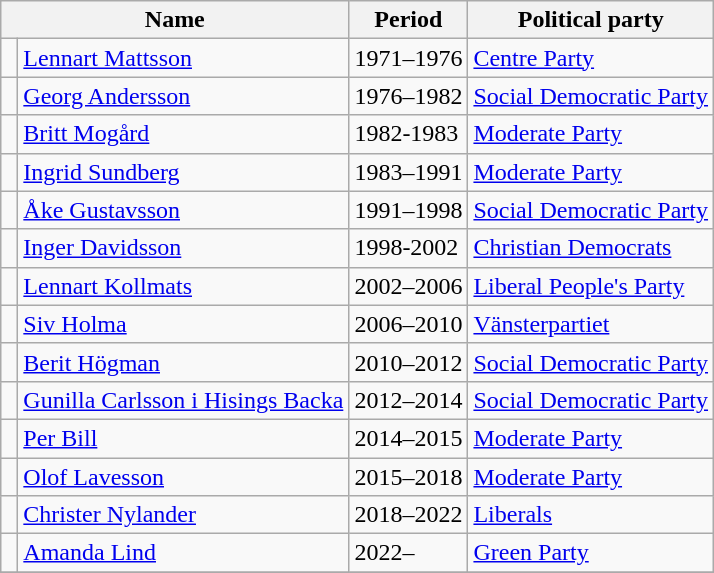<table class="wikitable">
<tr>
<th colspan="2">Name</th>
<th>Period</th>
<th>Political party</th>
</tr>
<tr>
<td bgcolor=> </td>
<td><a href='#'>Lennart Mattsson</a></td>
<td>1971–1976</td>
<td><a href='#'>Centre Party</a></td>
</tr>
<tr>
<td bgcolor=> </td>
<td><a href='#'>Georg Andersson</a></td>
<td>1976–1982</td>
<td><a href='#'>Social Democratic Party</a></td>
</tr>
<tr>
<td bgcolor=> </td>
<td><a href='#'>Britt Mogård</a></td>
<td>1982-1983</td>
<td><a href='#'>Moderate Party</a></td>
</tr>
<tr>
<td bgcolor=> </td>
<td><a href='#'>Ingrid Sundberg</a></td>
<td>1983–1991</td>
<td><a href='#'>Moderate Party</a></td>
</tr>
<tr>
<td bgcolor=> </td>
<td><a href='#'>Åke Gustavsson</a></td>
<td>1991–1998</td>
<td><a href='#'>Social Democratic Party</a></td>
</tr>
<tr>
<td bgcolor=> </td>
<td><a href='#'>Inger Davidsson</a></td>
<td>1998-2002</td>
<td><a href='#'>Christian Democrats</a></td>
</tr>
<tr>
<td bgcolor=> </td>
<td><a href='#'>Lennart Kollmats</a></td>
<td>2002–2006</td>
<td><a href='#'>Liberal People's Party</a></td>
</tr>
<tr>
<td bgcolor=> </td>
<td><a href='#'>Siv Holma</a></td>
<td>2006–2010</td>
<td><a href='#'>Vänsterpartiet</a></td>
</tr>
<tr>
<td bgcolor=> </td>
<td><a href='#'>Berit Högman</a></td>
<td>2010–2012</td>
<td><a href='#'>Social Democratic Party</a></td>
</tr>
<tr>
<td bgcolor=> </td>
<td><a href='#'>Gunilla Carlsson i Hisings Backa</a></td>
<td>2012–2014</td>
<td><a href='#'>Social Democratic Party</a></td>
</tr>
<tr>
<td bgcolor=> </td>
<td><a href='#'>Per Bill</a></td>
<td>2014–2015</td>
<td><a href='#'>Moderate Party</a></td>
</tr>
<tr>
<td bgcolor=> </td>
<td><a href='#'>Olof Lavesson</a></td>
<td>2015–2018</td>
<td><a href='#'>Moderate Party</a></td>
</tr>
<tr>
<td bgcolor=> </td>
<td><a href='#'>Christer Nylander</a></td>
<td>2018–2022</td>
<td><a href='#'>Liberals</a></td>
</tr>
<tr>
<td bgcolor=> </td>
<td><a href='#'>Amanda Lind</a></td>
<td>2022–</td>
<td><a href='#'>Green Party</a></td>
</tr>
<tr>
</tr>
</table>
